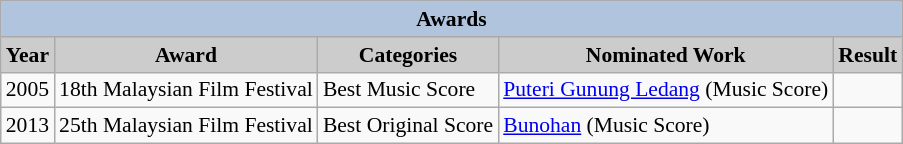<table class="wikitable" style="font-size:90%;">
<tr>
<th colspan=5 style="background:#B0C4DE;">Awards</th>
</tr>
<tr align="center">
<th style="background: #CCCCCC;">Year</th>
<th style="background: #CCCCCC;">Award</th>
<th style="background: #CCCCCC;">Categories</th>
<th style="background: #CCCCCC;">Nominated Work</th>
<th style="background: #CCCCCC;">Result</th>
</tr>
<tr>
<td rowspan="1">2005</td>
<td>18th Malaysian Film Festival</td>
<td>Best Music Score</td>
<td><a href='#'>Puteri Gunung Ledang</a> (Music Score)</td>
<td></td>
</tr>
<tr>
<td rowspan="1">2013</td>
<td>25th Malaysian Film Festival</td>
<td>Best Original Score</td>
<td><a href='#'>Bunohan</a> (Music Score)</td>
<td></td>
</tr>
</table>
